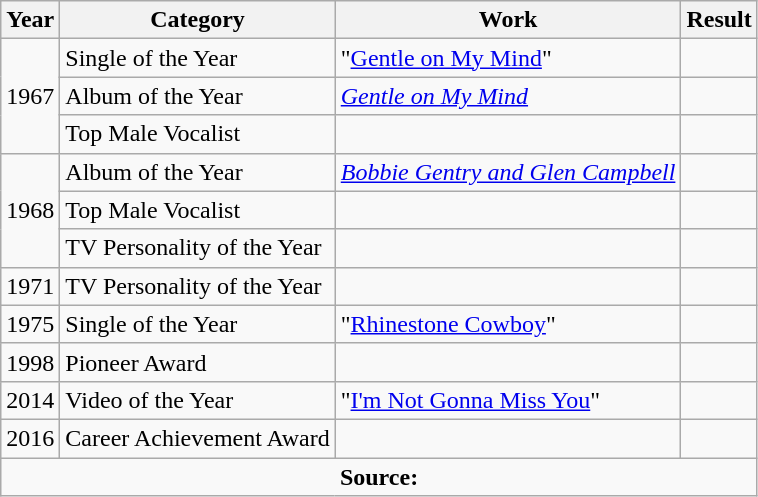<table class="wikitable sortable">
<tr>
<th>Year</th>
<th>Category</th>
<th>Work</th>
<th>Result</th>
</tr>
<tr>
<td rowspan="3">1967</td>
<td>Single of the Year</td>
<td>"<a href='#'>Gentle on My Mind</a>"</td>
<td></td>
</tr>
<tr>
<td>Album of the Year</td>
<td><em><a href='#'>Gentle on My Mind</a></em></td>
<td></td>
</tr>
<tr>
<td>Top Male Vocalist</td>
<td></td>
<td></td>
</tr>
<tr>
<td rowspan="3">1968</td>
<td>Album of the Year</td>
<td><em><a href='#'>Bobbie Gentry and Glen Campbell</a></em></td>
<td></td>
</tr>
<tr>
<td>Top Male Vocalist</td>
<td></td>
<td></td>
</tr>
<tr>
<td>TV Personality of the Year</td>
<td></td>
<td></td>
</tr>
<tr>
<td>1971</td>
<td>TV Personality of the Year</td>
<td></td>
<td></td>
</tr>
<tr>
<td>1975</td>
<td>Single of the Year</td>
<td>"<a href='#'>Rhinestone Cowboy</a>"</td>
<td></td>
</tr>
<tr>
<td>1998</td>
<td>Pioneer Award</td>
<td></td>
<td></td>
</tr>
<tr>
<td>2014</td>
<td>Video of the Year</td>
<td>"<a href='#'>I'm Not Gonna Miss You</a>"</td>
<td></td>
</tr>
<tr>
<td>2016</td>
<td>Career Achievement Award</td>
<td></td>
<td></td>
</tr>
<tr>
<td colspan="4" style="text-align: center;"><strong>Source:</strong></td>
</tr>
</table>
